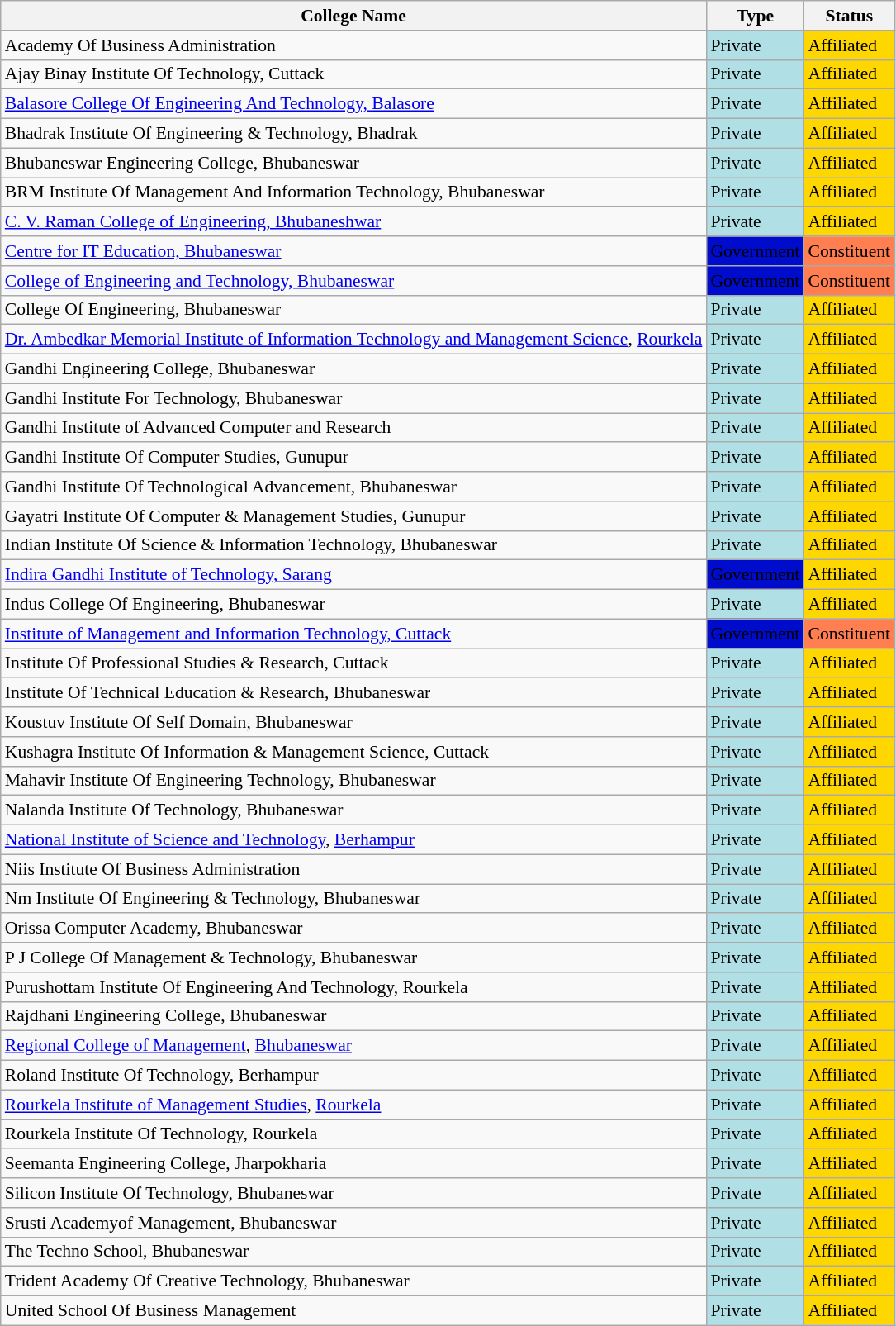<table class="wikitable sortable" style="font-size: 90%;">
<tr>
<th>College Name</th>
<th>Type</th>
<th>Status</th>
</tr>
<tr>
<td>Academy Of Business Administration</td>
<td bgcolor="# B0 E0 E6 ">Private</td>
<td bgcolor="# FF D7 00 ">Affiliated</td>
</tr>
<tr>
<td>Ajay Binay Institute Of Technology, Cuttack</td>
<td bgcolor="# B0 E0 E6 ">Private</td>
<td bgcolor="# FF D7 00 ">Affiliated</td>
</tr>
<tr>
<td><a href='#'>Balasore College Of Engineering And Technology, Balasore</a></td>
<td bgcolor="# B0 E0 E6 ">Private</td>
<td bgcolor="# FF D7 00 ">Affiliated</td>
</tr>
<tr>
<td>Bhadrak Institute Of Engineering & Technology, Bhadrak</td>
<td bgcolor="# B0 E0 E6 ">Private</td>
<td bgcolor="# FF D7 00 ">Affiliated</td>
</tr>
<tr>
<td>Bhubaneswar Engineering College, Bhubaneswar</td>
<td bgcolor="# B0 E0 E6 ">Private</td>
<td bgcolor="# FF D7 00 ">Affiliated</td>
</tr>
<tr>
<td>BRM Institute Of Management And Information Technology, Bhubaneswar</td>
<td bgcolor="# B0 E0 E6 ">Private</td>
<td bgcolor="# FF D7 00 ">Affiliated</td>
</tr>
<tr>
<td><a href='#'>C. V. Raman College of Engineering, Bhubaneshwar</a></td>
<td bgcolor="# B0 E0 E6 ">Private</td>
<td bgcolor="# FF D7 00 ">Affiliated</td>
</tr>
<tr>
<td><a href='#'>Centre for IT Education, Bhubaneswar</a></td>
<td bgcolor="#  FF C0 CB  ">Government</td>
<td bgcolor="# FF 7F 50 ">Constituent</td>
</tr>
<tr>
<td><a href='#'>College of Engineering and Technology, Bhubaneswar</a></td>
<td bgcolor="#  FF C0 CB  ">Government</td>
<td bgcolor="# FF 7F 50 ">Constituent</td>
</tr>
<tr>
<td>College Of Engineering, Bhubaneswar</td>
<td bgcolor="# B0 E0 E6 ">Private</td>
<td bgcolor="# FF D7 00 ">Affiliated</td>
</tr>
<tr>
<td><a href='#'>Dr. Ambedkar Memorial Institute of Information Technology and Management Science</a>, <a href='#'>Rourkela</a></td>
<td bgcolor="# B0 E0 E6 ">Private</td>
<td bgcolor="# FF D7 00 ">Affiliated</td>
</tr>
<tr>
<td>Gandhi Engineering College, Bhubaneswar</td>
<td bgcolor="# B0 E0 E6 ">Private</td>
<td bgcolor="# FF D7 00 ">Affiliated</td>
</tr>
<tr>
<td>Gandhi Institute For Technology, Bhubaneswar</td>
<td bgcolor="# B0 E0 E6 ">Private</td>
<td bgcolor="# FF D7 00 ">Affiliated</td>
</tr>
<tr>
<td>Gandhi Institute of Advanced Computer and Research</td>
<td bgcolor="# B0 E0 E6 ">Private</td>
<td bgcolor="# FF D7 00 ">Affiliated</td>
</tr>
<tr>
<td>Gandhi Institute Of Computer Studies, Gunupur</td>
<td bgcolor="# B0 E0 E6 ">Private</td>
<td bgcolor="# FF D7 00 ">Affiliated</td>
</tr>
<tr>
<td>Gandhi Institute Of Technological Advancement, Bhubaneswar</td>
<td bgcolor="# B0 E0 E6 ">Private</td>
<td bgcolor="# FF D7 00 ">Affiliated</td>
</tr>
<tr>
<td>Gayatri Institute Of Computer & Management Studies, Gunupur</td>
<td bgcolor="# B0 E0 E6 ">Private</td>
<td bgcolor="# FF D7 00 ">Affiliated</td>
</tr>
<tr>
<td>Indian Institute Of Science & Information Technology, Bhubaneswar</td>
<td bgcolor="# B0 E0 E6 ">Private</td>
<td bgcolor="# FF D7 00 ">Affiliated</td>
</tr>
<tr>
<td><a href='#'>Indira Gandhi Institute of Technology, Sarang</a></td>
<td bgcolor="#  FF C0 CB  ">Government</td>
<td bgcolor="# FF D7 00 ">Affiliated</td>
</tr>
<tr>
<td>Indus College Of Engineering, Bhubaneswar</td>
<td bgcolor="# B0 E0 E6 ">Private</td>
<td bgcolor="# FF D7 00 ">Affiliated</td>
</tr>
<tr>
<td><a href='#'>Institute of Management and Information Technology, Cuttack</a></td>
<td bgcolor="#  FF C0 CB  ">Government</td>
<td bgcolor="# FF 7F 50 ">Constituent</td>
</tr>
<tr>
<td>Institute Of Professional Studies & Research, Cuttack</td>
<td bgcolor="# B0 E0 E6 ">Private</td>
<td bgcolor="# FF D7 00 ">Affiliated</td>
</tr>
<tr>
<td>Institute Of Technical Education & Research, Bhubaneswar</td>
<td bgcolor="# B0 E0 E6 ">Private</td>
<td bgcolor="# FF D7 00 ">Affiliated</td>
</tr>
<tr>
<td>Koustuv Institute Of Self Domain, Bhubaneswar</td>
<td bgcolor="# B0 E0 E6 ">Private</td>
<td bgcolor="# FF D7 00 ">Affiliated</td>
</tr>
<tr>
<td>Kushagra Institute Of Information & Management Science, Cuttack</td>
<td bgcolor="# B0 E0 E6 ">Private</td>
<td bgcolor="# FF D7 00 ">Affiliated</td>
</tr>
<tr>
<td>Mahavir Institute Of Engineering Technology, Bhubaneswar</td>
<td bgcolor="# B0 E0 E6 ">Private</td>
<td bgcolor="# FF D7 00 ">Affiliated</td>
</tr>
<tr>
<td>Nalanda Institute Of Technology, Bhubaneswar</td>
<td bgcolor="# B0 E0 E6 ">Private</td>
<td bgcolor="# FF D7 00 ">Affiliated</td>
</tr>
<tr>
<td><a href='#'>National Institute of Science and Technology</a>, <a href='#'>Berhampur</a></td>
<td bgcolor="# B0 E0 E6 ">Private</td>
<td bgcolor="# FF D7 00 ">Affiliated</td>
</tr>
<tr>
<td>Niis Institute Of Business Administration</td>
<td bgcolor="# B0 E0 E6 ">Private</td>
<td bgcolor="# FF D7 00 ">Affiliated</td>
</tr>
<tr>
<td>Nm Institute Of Engineering & Technology, Bhubaneswar</td>
<td bgcolor="# B0 E0 E6 ">Private</td>
<td bgcolor="# FF D7 00 ">Affiliated</td>
</tr>
<tr>
<td>Orissa Computer Academy, Bhubaneswar</td>
<td bgcolor="# B0 E0 E6 ">Private</td>
<td bgcolor="# FF D7 00 ">Affiliated</td>
</tr>
<tr>
<td>P J College Of Management & Technology, Bhubaneswar</td>
<td bgcolor="# B0 E0 E6 ">Private</td>
<td bgcolor="# FF D7 00 ">Affiliated</td>
</tr>
<tr>
<td>Purushottam Institute Of Engineering And Technology, Rourkela</td>
<td bgcolor="# B0 E0 E6 ">Private</td>
<td bgcolor="# FF D7 00 ">Affiliated</td>
</tr>
<tr>
<td>Rajdhani Engineering College, Bhubaneswar</td>
<td bgcolor="# B0 E0 E6 ">Private</td>
<td bgcolor="# FF D7 00 ">Affiliated</td>
</tr>
<tr>
<td><a href='#'>Regional College of Management</a>, <a href='#'>Bhubaneswar</a></td>
<td bgcolor="# B0 E0 E6 ">Private</td>
<td bgcolor="# FF D7 00 ">Affiliated</td>
</tr>
<tr>
<td>Roland Institute Of Technology, Berhampur</td>
<td bgcolor="# B0 E0 E6 ">Private</td>
<td bgcolor="# FF D7 00 ">Affiliated</td>
</tr>
<tr>
<td><a href='#'>Rourkela Institute of Management Studies</a>, <a href='#'>Rourkela</a></td>
<td bgcolor="# B0 E0 E6 ">Private</td>
<td bgcolor="# FF D7 00 ">Affiliated</td>
</tr>
<tr>
<td>Rourkela Institute Of Technology, Rourkela</td>
<td bgcolor="# B0 E0 E6 ">Private</td>
<td bgcolor="# FF D7 00 ">Affiliated</td>
</tr>
<tr>
<td>Seemanta Engineering College, Jharpokharia</td>
<td bgcolor="# B0 E0 E6 ">Private</td>
<td bgcolor="# FF D7 00 ">Affiliated</td>
</tr>
<tr>
<td>Silicon Institute Of Technology, Bhubaneswar</td>
<td bgcolor="# B0 E0 E6 ">Private</td>
<td bgcolor="# FF D7 00 ">Affiliated</td>
</tr>
<tr>
<td>Srusti Academyof Management, Bhubaneswar</td>
<td bgcolor="# B0 E0 E6 ">Private</td>
<td bgcolor="# FF D7 00 ">Affiliated</td>
</tr>
<tr>
<td>The Techno School, Bhubaneswar</td>
<td bgcolor="# B0 E0 E6 ">Private</td>
<td bgcolor="# FF D7 00 ">Affiliated</td>
</tr>
<tr>
<td>Trident Academy Of Creative Technology, Bhubaneswar</td>
<td bgcolor="# B0 E0 E6 ">Private</td>
<td bgcolor="# FF D7 00 ">Affiliated</td>
</tr>
<tr>
<td>United School Of Business Management</td>
<td bgcolor="# B0 E0 E6 ">Private</td>
<td bgcolor="# FF D7 00 ">Affiliated</td>
</tr>
</table>
